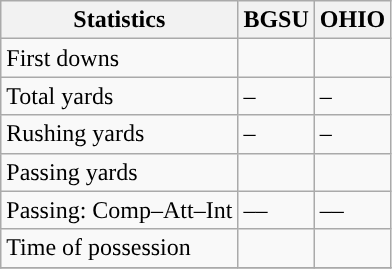<table class="wikitable" style="float:left">
<tr>
<th>Statistics</th>
<th>BGSU</th>
<th>OHIO</th>
</tr>
<tr>
<td>First downs</td>
<td></td>
<td></td>
</tr>
<tr>
<td>Total yards</td>
<td>–</td>
<td>–</td>
</tr>
<tr>
<td>Rushing yards</td>
<td>–</td>
<td>–</td>
</tr>
<tr>
<td>Passing yards</td>
<td></td>
<td></td>
</tr>
<tr>
<td>Passing: Comp–Att–Int</td>
<td>––</td>
<td>––</td>
</tr>
<tr>
<td>Time of possession</td>
<td></td>
<td></td>
</tr>
<tr>
</tr>
</table>
